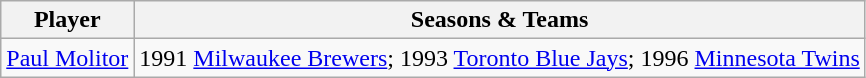<table class="wikitable sortable">
<tr>
<th>Player</th>
<th>Seasons & Teams</th>
</tr>
<tr>
<td><a href='#'>Paul Molitor</a></td>
<td>1991 <a href='#'>Milwaukee Brewers</a>; 1993 <a href='#'>Toronto Blue Jays</a>; 1996 <a href='#'>Minnesota Twins</a></td>
</tr>
</table>
